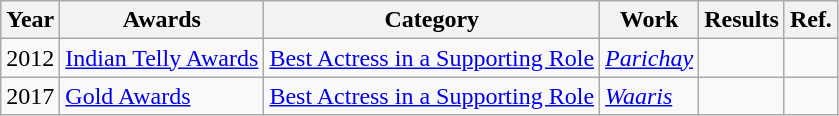<table class="wikitable">
<tr>
<th>Year</th>
<th>Awards</th>
<th>Category</th>
<th>Work</th>
<th>Results</th>
<th>Ref.</th>
</tr>
<tr>
<td>2012</td>
<td><a href='#'>Indian Telly Awards</a></td>
<td><a href='#'>Best Actress in a Supporting Role</a></td>
<td><em><a href='#'>Parichay</a></em></td>
<td></td>
<td></td>
</tr>
<tr>
<td>2017</td>
<td><a href='#'>Gold Awards</a></td>
<td><a href='#'>Best Actress in a Supporting Role</a></td>
<td><em><a href='#'>Waaris</a></em></td>
<td></td>
<td></td>
</tr>
</table>
